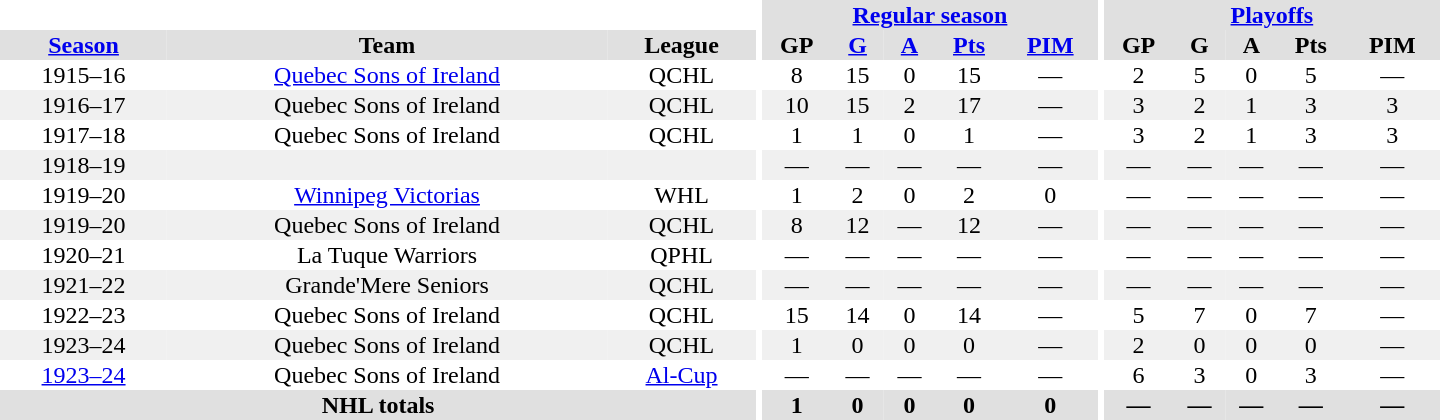<table border="0" cellpadding="1" cellspacing="0" style="text-align:center; width:60em">
<tr bgcolor="#e0e0e0">
<th colspan="3" bgcolor="#ffffff"></th>
<th rowspan="100" bgcolor="#ffffff"></th>
<th colspan="5"><a href='#'>Regular season</a></th>
<th rowspan="100" bgcolor="#ffffff"></th>
<th colspan="5"><a href='#'>Playoffs</a></th>
</tr>
<tr bgcolor="#e0e0e0">
<th><a href='#'>Season</a></th>
<th>Team</th>
<th>League</th>
<th>GP</th>
<th><a href='#'>G</a></th>
<th><a href='#'>A</a></th>
<th><a href='#'>Pts</a></th>
<th><a href='#'>PIM</a></th>
<th>GP</th>
<th>G</th>
<th>A</th>
<th>Pts</th>
<th>PIM</th>
</tr>
<tr>
<td>1915–16</td>
<td><a href='#'>Quebec Sons of Ireland</a></td>
<td>QCHL</td>
<td>8</td>
<td>15</td>
<td>0</td>
<td>15</td>
<td>—</td>
<td>2</td>
<td>5</td>
<td>0</td>
<td>5</td>
<td>—</td>
</tr>
<tr bgcolor="#f0f0f0">
<td>1916–17</td>
<td>Quebec Sons of Ireland</td>
<td>QCHL</td>
<td>10</td>
<td>15</td>
<td>2</td>
<td>17</td>
<td>—</td>
<td>3</td>
<td>2</td>
<td>1</td>
<td>3</td>
<td>3</td>
</tr>
<tr>
<td>1917–18</td>
<td>Quebec Sons of Ireland</td>
<td>QCHL</td>
<td>1</td>
<td>1</td>
<td>0</td>
<td>1</td>
<td>—</td>
<td>3</td>
<td>2</td>
<td>1</td>
<td>3</td>
<td>3</td>
</tr>
<tr bgcolor="#f0f0f0">
<td>1918–19</td>
<td></td>
<td></td>
<td>—</td>
<td>—</td>
<td>—</td>
<td>—</td>
<td>—</td>
<td>—</td>
<td>—</td>
<td>—</td>
<td>—</td>
<td>—</td>
</tr>
<tr>
<td>1919–20</td>
<td><a href='#'>Winnipeg Victorias</a></td>
<td>WHL</td>
<td>1</td>
<td>2</td>
<td>0</td>
<td>2</td>
<td>0</td>
<td>—</td>
<td>—</td>
<td>—</td>
<td>—</td>
<td>—</td>
</tr>
<tr bgcolor="#f0f0f0">
<td>1919–20</td>
<td>Quebec Sons of Ireland</td>
<td>QCHL</td>
<td>8</td>
<td>12</td>
<td>—</td>
<td>12</td>
<td>—</td>
<td>—</td>
<td>—</td>
<td>—</td>
<td>—</td>
<td>—</td>
</tr>
<tr>
<td>1920–21</td>
<td>La Tuque Warriors</td>
<td>QPHL</td>
<td>—</td>
<td>—</td>
<td>—</td>
<td>—</td>
<td>—</td>
<td>—</td>
<td>—</td>
<td>—</td>
<td>—</td>
<td>—</td>
</tr>
<tr bgcolor="#f0f0f0">
<td>1921–22</td>
<td>Grande'Mere Seniors</td>
<td>QCHL</td>
<td>—</td>
<td>—</td>
<td>—</td>
<td>—</td>
<td>—</td>
<td>—</td>
<td>—</td>
<td>—</td>
<td>—</td>
<td>—</td>
</tr>
<tr>
<td>1922–23</td>
<td>Quebec Sons of Ireland</td>
<td>QCHL</td>
<td>15</td>
<td>14</td>
<td>0</td>
<td>14</td>
<td>—</td>
<td>5</td>
<td>7</td>
<td>0</td>
<td>7</td>
<td>—</td>
</tr>
<tr bgcolor="#f0f0f0">
<td>1923–24</td>
<td>Quebec Sons of Ireland</td>
<td>QCHL</td>
<td>1</td>
<td>0</td>
<td>0</td>
<td>0</td>
<td>—</td>
<td>2</td>
<td>0</td>
<td>0</td>
<td>0</td>
<td>—</td>
</tr>
<tr>
<td><a href='#'>1923–24</a></td>
<td>Quebec Sons of Ireland</td>
<td><a href='#'>Al-Cup</a></td>
<td>—</td>
<td>—</td>
<td>—</td>
<td>—</td>
<td>—</td>
<td>6</td>
<td>3</td>
<td>0</td>
<td>3</td>
<td>—</td>
</tr>
<tr bgcolor="#e0e0e0">
<th colspan="3">NHL totals</th>
<th>1</th>
<th>0</th>
<th>0</th>
<th>0</th>
<th>0</th>
<th>—</th>
<th>—</th>
<th>—</th>
<th>—</th>
<th>—</th>
</tr>
</table>
